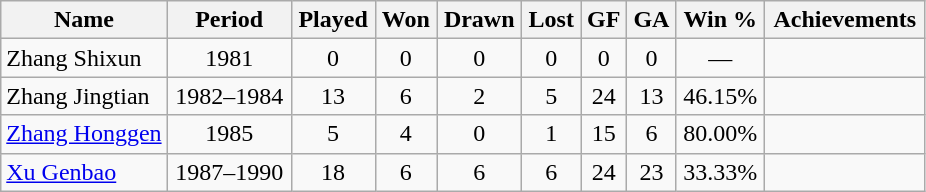<table class="wikitable sortable" style="text-align:center;">
<tr>
<th width=18%>Name</th>
<th>Period</th>
<th>Played</th>
<th>Won</th>
<th>Drawn</th>
<th>Lost</th>
<th>GF</th>
<th>GA</th>
<th>Win %</th>
<th>Achievements</th>
</tr>
<tr>
<td style="text-align: left;"> Zhang Shixun</td>
<td>1981</td>
<td>0</td>
<td>0</td>
<td>0</td>
<td>0</td>
<td>0</td>
<td>0</td>
<td>—</td>
<td></td>
</tr>
<tr>
<td style="text-align: left;"> Zhang Jingtian</td>
<td>1982–1984</td>
<td>13</td>
<td>6</td>
<td>2</td>
<td>5</td>
<td>24</td>
<td>13</td>
<td>46.15%</td>
<td></td>
</tr>
<tr>
<td style="text-align: left;"> <a href='#'>Zhang Honggen</a></td>
<td>1985</td>
<td>5</td>
<td>4</td>
<td>0</td>
<td>1</td>
<td>15</td>
<td>6</td>
<td>80.00%</td>
<td></td>
</tr>
<tr>
<td style="text-align: left;"> <a href='#'>Xu Genbao</a></td>
<td>1987–1990</td>
<td>18</td>
<td>6</td>
<td>6</td>
<td>6</td>
<td>24</td>
<td>23</td>
<td>33.33%</td>
<td></td>
</tr>
</table>
